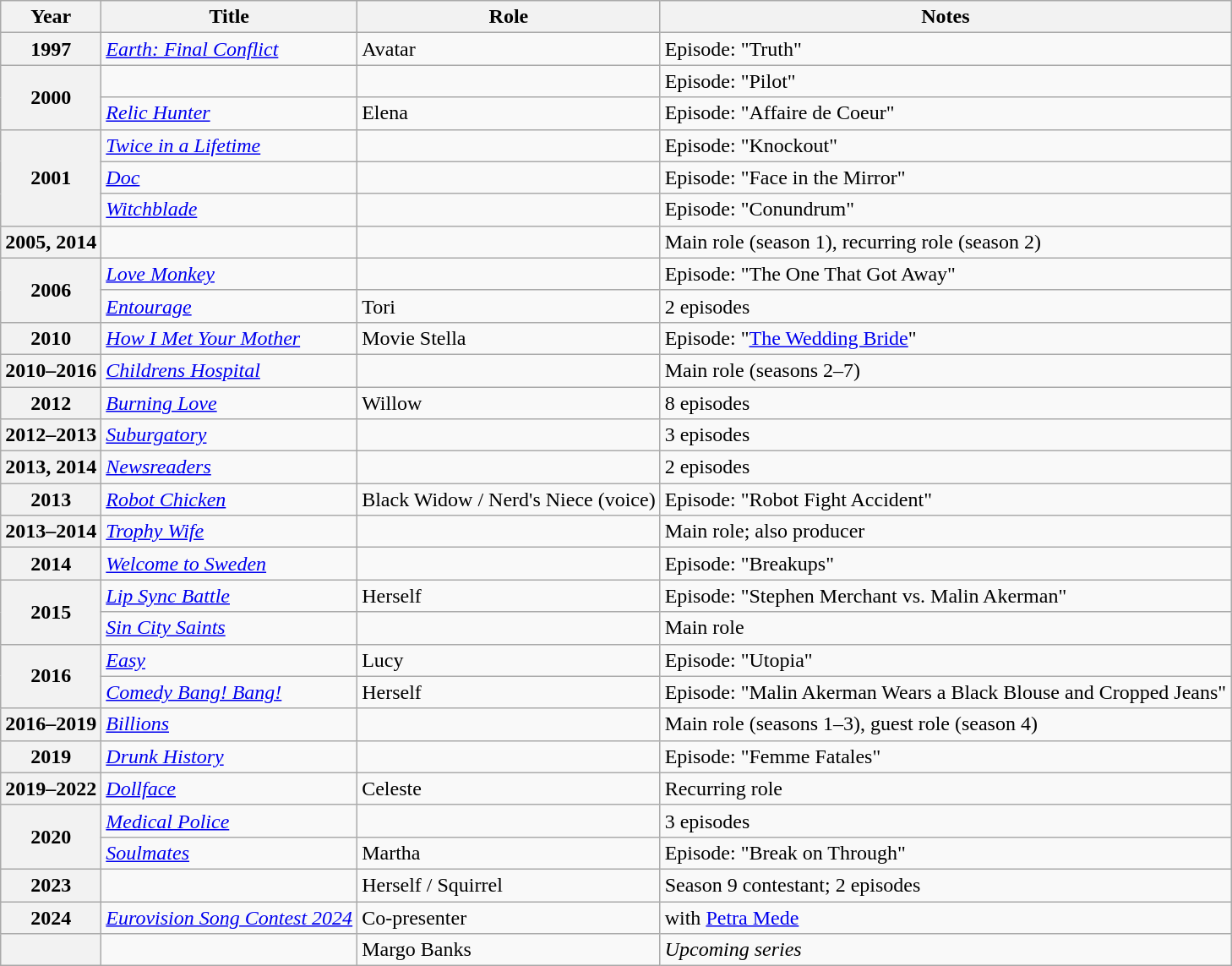<table class="wikitable plainrowheaders sortable">
<tr>
<th scope="col">Year</th>
<th scope="col">Title</th>
<th scope="col">Role</th>
<th scope="col" class="unsortable">Notes</th>
</tr>
<tr>
<th scope=row>1997</th>
<td><em><a href='#'>Earth: Final Conflict</a></em></td>
<td>Avatar</td>
<td>Episode: "Truth"</td>
</tr>
<tr>
<th scope=row rowspan="2">2000</th>
<td><em></em></td>
<td></td>
<td>Episode: "Pilot"</td>
</tr>
<tr>
<td><em><a href='#'>Relic Hunter</a></em></td>
<td>Elena</td>
<td>Episode: "Affaire de Coeur"</td>
</tr>
<tr>
<th scope=row rowspan="3">2001</th>
<td><em><a href='#'>Twice in a Lifetime</a></em></td>
<td></td>
<td>Episode: "Knockout"</td>
</tr>
<tr>
<td><em><a href='#'>Doc</a></em></td>
<td></td>
<td>Episode: "Face in the Mirror"</td>
</tr>
<tr>
<td><em><a href='#'>Witchblade</a></em></td>
<td></td>
<td>Episode: "Conundrum"</td>
</tr>
<tr>
<th scope=row>2005, 2014</th>
<td><em></em></td>
<td></td>
<td>Main role (season 1), recurring role (season 2)</td>
</tr>
<tr>
<th scope=row rowspan="2">2006</th>
<td><em><a href='#'>Love Monkey</a></em></td>
<td></td>
<td>Episode: "The One That Got Away"</td>
</tr>
<tr>
<td><em><a href='#'>Entourage</a></em></td>
<td>Tori</td>
<td>2 episodes</td>
</tr>
<tr>
<th scope=row>2010</th>
<td><em><a href='#'>How I Met Your Mother</a></em></td>
<td>Movie Stella</td>
<td>Episode: "<a href='#'>The Wedding Bride</a>"</td>
</tr>
<tr>
<th scope=row>2010–2016</th>
<td><em><a href='#'>Childrens Hospital</a></em></td>
<td></td>
<td>Main role (seasons 2–7)</td>
</tr>
<tr>
<th scope=row>2012</th>
<td><em><a href='#'>Burning Love</a></em></td>
<td>Willow</td>
<td>8 episodes</td>
</tr>
<tr>
<th scope=row>2012–2013</th>
<td><em><a href='#'>Suburgatory</a></em></td>
<td></td>
<td>3 episodes</td>
</tr>
<tr>
<th scope=row>2013, 2014</th>
<td><em><a href='#'>Newsreaders</a></em></td>
<td></td>
<td>2 episodes</td>
</tr>
<tr>
<th scope=row>2013</th>
<td><em><a href='#'>Robot Chicken</a></em></td>
<td>Black Widow / Nerd's Niece (voice)</td>
<td>Episode: "Robot Fight Accident"</td>
</tr>
<tr>
<th scope=row>2013–2014</th>
<td><em><a href='#'>Trophy Wife</a></em></td>
<td></td>
<td>Main role; also producer</td>
</tr>
<tr>
<th scope=row>2014</th>
<td><em><a href='#'>Welcome to Sweden</a></em></td>
<td></td>
<td>Episode: "Breakups"</td>
</tr>
<tr>
<th scope=row rowspan="2">2015</th>
<td><em><a href='#'>Lip Sync Battle</a></em></td>
<td>Herself</td>
<td>Episode: "Stephen Merchant vs. Malin Akerman"</td>
</tr>
<tr>
<td><em><a href='#'>Sin City Saints</a></em></td>
<td></td>
<td>Main role</td>
</tr>
<tr>
<th scope=row rowspan="2">2016</th>
<td><em><a href='#'>Easy</a></em></td>
<td>Lucy</td>
<td>Episode: "Utopia"</td>
</tr>
<tr>
<td><em><a href='#'>Comedy Bang! Bang!</a></em></td>
<td>Herself</td>
<td>Episode: "Malin Akerman Wears a Black Blouse and Cropped Jeans"</td>
</tr>
<tr>
<th scope=row>2016–2019</th>
<td><em><a href='#'>Billions</a></em></td>
<td></td>
<td>Main role (seasons 1–3), guest role (season 4)</td>
</tr>
<tr>
<th scope=row>2019</th>
<td><em><a href='#'>Drunk History</a></em></td>
<td></td>
<td>Episode: "Femme Fatales"</td>
</tr>
<tr>
<th scope=row>2019–2022</th>
<td><em><a href='#'>Dollface</a></em></td>
<td>Celeste</td>
<td>Recurring role</td>
</tr>
<tr>
<th scope=row rowspan="2">2020</th>
<td><em><a href='#'>Medical Police</a></em></td>
<td></td>
<td>3 episodes</td>
</tr>
<tr>
<td><em><a href='#'>Soulmates</a></em></td>
<td>Martha</td>
<td>Episode: "Break on Through"</td>
</tr>
<tr>
<th scope=row>2023</th>
<td><em></em></td>
<td>Herself / Squirrel</td>
<td>Season 9 contestant; 2 episodes</td>
</tr>
<tr>
<th scope=row>2024</th>
<td><em><a href='#'>Eurovision Song Contest 2024</a></em></td>
<td>Co-presenter</td>
<td>with <a href='#'>Petra Mede</a></td>
</tr>
<tr>
<th scope=row></th>
<td><br></td>
<td>Margo Banks</td>
<td><em>Upcoming series</em></td>
</tr>
</table>
